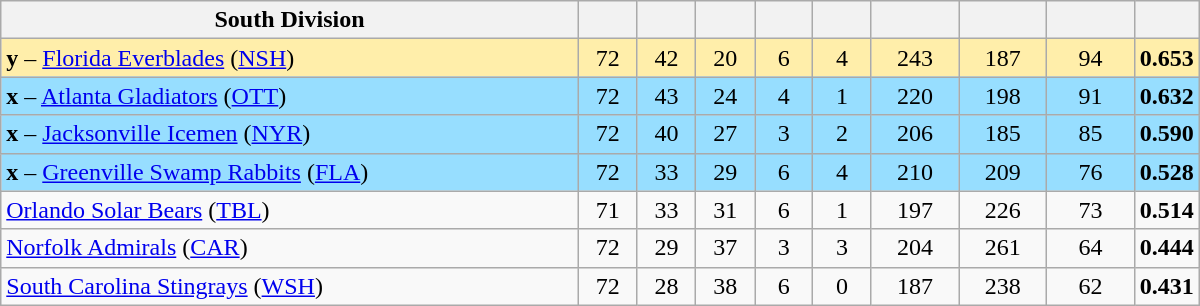<table class="wikitable sortable" style="text-align:center; width:50em">
<tr>
<th style="width:50%;" class="unsortable">South Division</th>
<th width="5%"></th>
<th width="5%"></th>
<th width="5%"></th>
<th width="5%"></th>
<th width="5%"></th>
<th width="7.5%"></th>
<th width="7.5%"></th>
<th width="7.5%"></th>
<th width="7.5%"></th>
</tr>
<tr bgcolor=#ffeeaa>
<td align=left><strong>y</strong> –  <a href='#'>Florida Everblades</a> (<a href='#'>NSH</a>)</td>
<td>72</td>
<td>42</td>
<td>20</td>
<td>6</td>
<td>4</td>
<td>243</td>
<td>187</td>
<td>94</td>
<td><strong>0.653</strong></td>
</tr>
<tr bgcolor=#97DEFF>
<td align=left><strong>x</strong> – <a href='#'>Atlanta Gladiators</a> (<a href='#'>OTT</a>)</td>
<td>72</td>
<td>43</td>
<td>24</td>
<td>4</td>
<td>1</td>
<td>220</td>
<td>198</td>
<td>91</td>
<td><strong>0.632</strong></td>
</tr>
<tr bgcolor=#97DEFF>
<td align=left><strong>x</strong> – <a href='#'>Jacksonville Icemen</a> (<a href='#'>NYR</a>)</td>
<td>72</td>
<td>40</td>
<td>27</td>
<td>3</td>
<td>2</td>
<td>206</td>
<td>185</td>
<td>85</td>
<td><strong>0.590</strong></td>
</tr>
<tr bgcolor=#97DEFF>
<td align=left><strong>x</strong> – <a href='#'>Greenville Swamp Rabbits</a> (<a href='#'>FLA</a>)</td>
<td>72</td>
<td>33</td>
<td>29</td>
<td>6</td>
<td>4</td>
<td>210</td>
<td>209</td>
<td>76</td>
<td><strong>0.528</strong></td>
</tr>
<tr bgcolor=>
<td align=left><a href='#'>Orlando Solar Bears</a> (<a href='#'>TBL</a>)</td>
<td>71</td>
<td>33</td>
<td>31</td>
<td>6</td>
<td>1</td>
<td>197</td>
<td>226</td>
<td>73</td>
<td><strong>0.514</strong></td>
</tr>
<tr bgcolor=>
<td align=left><a href='#'>Norfolk Admirals</a> (<a href='#'>CAR</a>)</td>
<td>72</td>
<td>29</td>
<td>37</td>
<td>3</td>
<td>3</td>
<td>204</td>
<td>261</td>
<td>64</td>
<td><strong>0.444</strong></td>
</tr>
<tr bgcolor=>
<td align=left><a href='#'>South Carolina Stingrays</a> (<a href='#'>WSH</a>)</td>
<td>72</td>
<td>28</td>
<td>38</td>
<td>6</td>
<td>0</td>
<td>187</td>
<td>238</td>
<td>62</td>
<td><strong>0.431</strong></td>
</tr>
</table>
